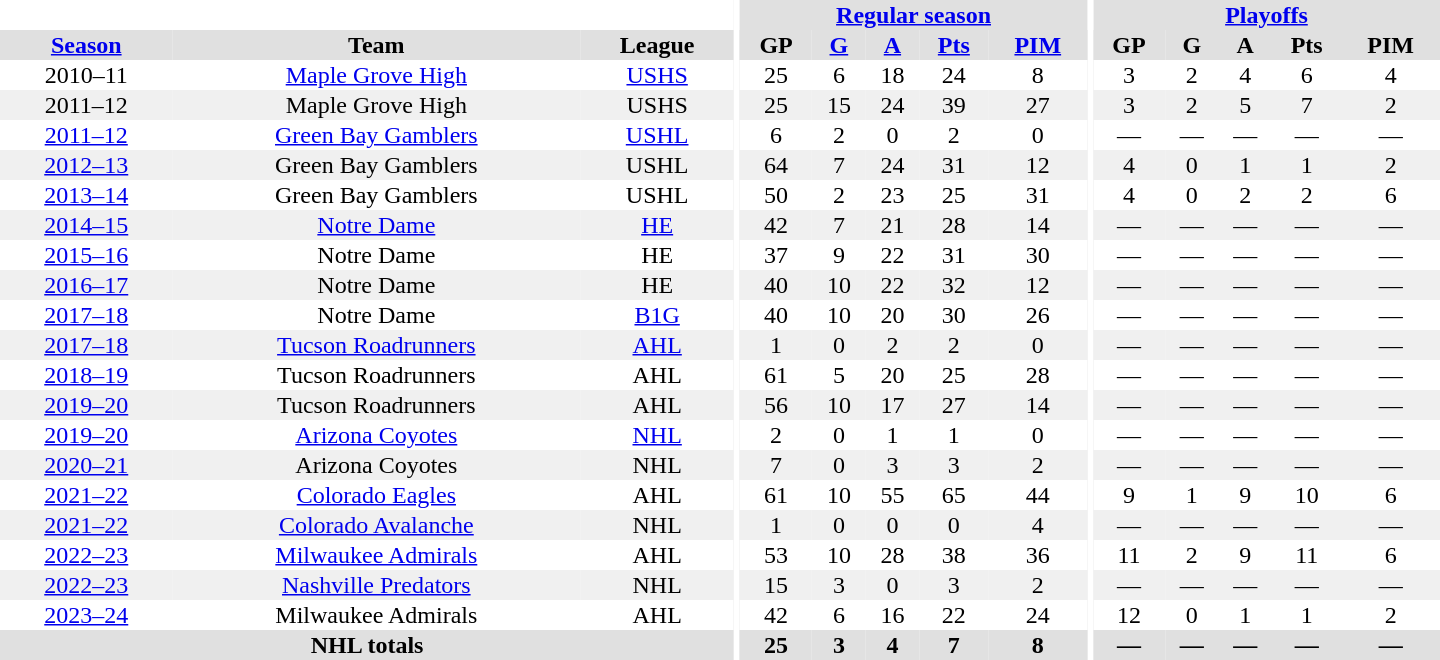<table border="0" cellpadding="1" cellspacing="0" style="text-align:center; width:60em">
<tr bgcolor="#e0e0e0">
<th colspan="3" bgcolor="#ffffff"></th>
<th rowspan="99" bgcolor="#ffffff"></th>
<th colspan="5"><a href='#'>Regular season</a></th>
<th rowspan="99" bgcolor="#ffffff"></th>
<th colspan="5"><a href='#'>Playoffs</a></th>
</tr>
<tr bgcolor="#e0e0e0">
<th><a href='#'>Season</a></th>
<th>Team</th>
<th>League</th>
<th>GP</th>
<th><a href='#'>G</a></th>
<th><a href='#'>A</a></th>
<th><a href='#'>Pts</a></th>
<th><a href='#'>PIM</a></th>
<th>GP</th>
<th>G</th>
<th>A</th>
<th>Pts</th>
<th>PIM</th>
</tr>
<tr>
<td>2010–11</td>
<td><a href='#'>Maple Grove High</a></td>
<td><a href='#'>USHS</a></td>
<td>25</td>
<td>6</td>
<td>18</td>
<td>24</td>
<td>8</td>
<td>3</td>
<td>2</td>
<td>4</td>
<td>6</td>
<td>4</td>
</tr>
<tr bgcolor="#f0f0f0">
<td>2011–12</td>
<td>Maple Grove High</td>
<td>USHS</td>
<td>25</td>
<td>15</td>
<td>24</td>
<td>39</td>
<td>27</td>
<td>3</td>
<td>2</td>
<td>5</td>
<td>7</td>
<td>2</td>
</tr>
<tr>
<td><a href='#'>2011–12</a></td>
<td><a href='#'>Green Bay Gamblers</a></td>
<td><a href='#'>USHL</a></td>
<td>6</td>
<td>2</td>
<td>0</td>
<td>2</td>
<td>0</td>
<td>—</td>
<td>—</td>
<td>—</td>
<td>—</td>
<td>—</td>
</tr>
<tr bgcolor="#f0f0f0">
<td><a href='#'>2012–13</a></td>
<td>Green Bay Gamblers</td>
<td>USHL</td>
<td>64</td>
<td>7</td>
<td>24</td>
<td>31</td>
<td>12</td>
<td>4</td>
<td>0</td>
<td>1</td>
<td>1</td>
<td>2</td>
</tr>
<tr>
<td><a href='#'>2013–14</a></td>
<td>Green Bay Gamblers</td>
<td>USHL</td>
<td>50</td>
<td>2</td>
<td>23</td>
<td>25</td>
<td>31</td>
<td>4</td>
<td>0</td>
<td>2</td>
<td>2</td>
<td>6</td>
</tr>
<tr bgcolor="#f0f0f0">
<td><a href='#'>2014–15</a></td>
<td><a href='#'>Notre Dame</a></td>
<td><a href='#'>HE</a></td>
<td>42</td>
<td>7</td>
<td>21</td>
<td>28</td>
<td>14</td>
<td>—</td>
<td>—</td>
<td>—</td>
<td>—</td>
<td>—</td>
</tr>
<tr>
<td><a href='#'>2015–16</a></td>
<td>Notre Dame</td>
<td>HE</td>
<td>37</td>
<td>9</td>
<td>22</td>
<td>31</td>
<td>30</td>
<td>—</td>
<td>—</td>
<td>—</td>
<td>—</td>
<td>—</td>
</tr>
<tr bgcolor="#f0f0f0">
<td><a href='#'>2016–17</a></td>
<td>Notre Dame</td>
<td>HE</td>
<td>40</td>
<td>10</td>
<td>22</td>
<td>32</td>
<td>12</td>
<td>—</td>
<td>—</td>
<td>—</td>
<td>—</td>
<td>—</td>
</tr>
<tr>
<td><a href='#'>2017–18</a></td>
<td>Notre Dame</td>
<td><a href='#'>B1G</a></td>
<td>40</td>
<td>10</td>
<td>20</td>
<td>30</td>
<td>26</td>
<td>—</td>
<td>—</td>
<td>—</td>
<td>—</td>
<td>—</td>
</tr>
<tr bgcolor="#f0f0f0">
<td><a href='#'>2017–18</a></td>
<td><a href='#'>Tucson Roadrunners</a></td>
<td><a href='#'>AHL</a></td>
<td>1</td>
<td>0</td>
<td>2</td>
<td>2</td>
<td>0</td>
<td>—</td>
<td>—</td>
<td>—</td>
<td>—</td>
<td>—</td>
</tr>
<tr>
<td><a href='#'>2018–19</a></td>
<td>Tucson Roadrunners</td>
<td>AHL</td>
<td>61</td>
<td>5</td>
<td>20</td>
<td>25</td>
<td>28</td>
<td>—</td>
<td>—</td>
<td>—</td>
<td>—</td>
<td>—</td>
</tr>
<tr bgcolor="#f0f0f0">
<td><a href='#'>2019–20</a></td>
<td>Tucson Roadrunners</td>
<td>AHL</td>
<td>56</td>
<td>10</td>
<td>17</td>
<td>27</td>
<td>14</td>
<td>—</td>
<td>—</td>
<td>—</td>
<td>—</td>
<td>—</td>
</tr>
<tr>
<td><a href='#'>2019–20</a></td>
<td><a href='#'>Arizona Coyotes</a></td>
<td><a href='#'>NHL</a></td>
<td>2</td>
<td>0</td>
<td>1</td>
<td>1</td>
<td>0</td>
<td>—</td>
<td>—</td>
<td>—</td>
<td>—</td>
<td>—</td>
</tr>
<tr bgcolor="#f0f0f0">
<td><a href='#'>2020–21</a></td>
<td>Arizona Coyotes</td>
<td>NHL</td>
<td>7</td>
<td>0</td>
<td>3</td>
<td>3</td>
<td>2</td>
<td>—</td>
<td>—</td>
<td>—</td>
<td>—</td>
<td>—</td>
</tr>
<tr>
<td><a href='#'>2021–22</a></td>
<td><a href='#'>Colorado Eagles</a></td>
<td>AHL</td>
<td>61</td>
<td>10</td>
<td>55</td>
<td>65</td>
<td>44</td>
<td>9</td>
<td>1</td>
<td>9</td>
<td>10</td>
<td>6</td>
</tr>
<tr bgcolor="#f0f0f0">
<td><a href='#'>2021–22</a></td>
<td><a href='#'>Colorado Avalanche</a></td>
<td>NHL</td>
<td>1</td>
<td>0</td>
<td>0</td>
<td>0</td>
<td>4</td>
<td>—</td>
<td>—</td>
<td>—</td>
<td>—</td>
<td>—</td>
</tr>
<tr>
<td><a href='#'>2022–23</a></td>
<td><a href='#'>Milwaukee Admirals</a></td>
<td>AHL</td>
<td>53</td>
<td>10</td>
<td>28</td>
<td>38</td>
<td>36</td>
<td>11</td>
<td>2</td>
<td>9</td>
<td>11</td>
<td>6</td>
</tr>
<tr bgcolor="#f0f0f0">
<td><a href='#'>2022–23</a></td>
<td><a href='#'>Nashville Predators</a></td>
<td>NHL</td>
<td>15</td>
<td>3</td>
<td>0</td>
<td>3</td>
<td>2</td>
<td>—</td>
<td>—</td>
<td>—</td>
<td>—</td>
<td>—</td>
</tr>
<tr>
<td><a href='#'>2023–24</a></td>
<td>Milwaukee Admirals</td>
<td>AHL</td>
<td>42</td>
<td>6</td>
<td>16</td>
<td>22</td>
<td>24</td>
<td>12</td>
<td>0</td>
<td>1</td>
<td>1</td>
<td>2</td>
</tr>
<tr bgcolor="#e0e0e0">
<th colspan="3">NHL totals</th>
<th>25</th>
<th>3</th>
<th>4</th>
<th>7</th>
<th>8</th>
<th>—</th>
<th>—</th>
<th>—</th>
<th>—</th>
<th>—</th>
</tr>
</table>
